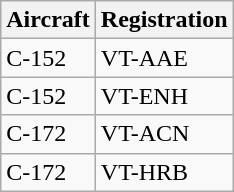<table class="wikitable">
<tr>
<th>Aircraft</th>
<th>Registration</th>
</tr>
<tr>
<td>C-152</td>
<td>VT-AAE</td>
</tr>
<tr>
<td>C-152</td>
<td>VT-ENH</td>
</tr>
<tr>
<td>C-172</td>
<td>VT-ACN</td>
</tr>
<tr>
<td>C-172</td>
<td>VT-HRB</td>
</tr>
</table>
